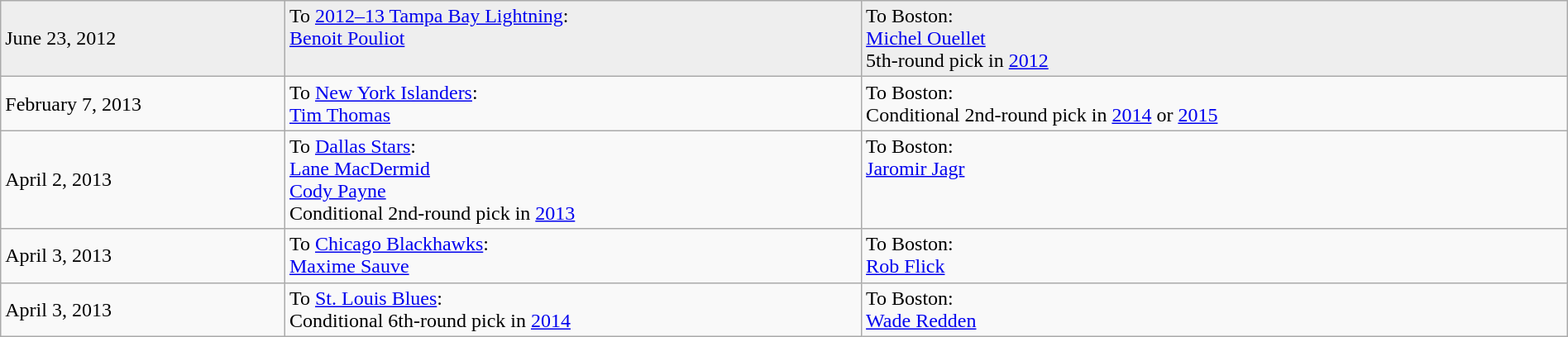<table class="wikitable" style="border:1px solid #999999; width:100%;">
<tr bgcolor="eeeeee">
<td>June 23, 2012</td>
<td valign="top">To <a href='#'>2012–13 Tampa Bay Lightning</a>: <br> <a href='#'>Benoit Pouliot</a></td>
<td valign="top">To Boston: <br> <a href='#'>Michel Ouellet</a><br>5th-round pick in <a href='#'>2012</a></td>
</tr>
<tr>
<td>February 7, 2013</td>
<td valign="top">To <a href='#'>New York Islanders</a>: <br> <a href='#'>Tim Thomas</a></td>
<td valign="top">To Boston: <br> Conditional 2nd-round pick in <a href='#'>2014</a> or <a href='#'>2015</a></td>
</tr>
<tr>
<td>April 2, 2013</td>
<td valign="top">To <a href='#'>Dallas Stars</a>: <br> <a href='#'>Lane MacDermid</a><br><a href='#'>Cody Payne</a><br>Conditional 2nd-round pick in <a href='#'>2013</a></td>
<td valign="top">To Boston: <br> <a href='#'>Jaromir Jagr</a></td>
</tr>
<tr>
<td>April 3, 2013</td>
<td valign="top">To <a href='#'>Chicago Blackhawks</a>: <br> <a href='#'>Maxime Sauve</a></td>
<td valign="top">To Boston: <br> <a href='#'>Rob Flick</a></td>
</tr>
<tr>
<td>April 3, 2013</td>
<td valign="top">To <a href='#'>St. Louis Blues</a>: <br> Conditional 6th-round pick in <a href='#'>2014</a></td>
<td valign="top">To Boston: <br> <a href='#'>Wade Redden</a></td>
</tr>
</table>
